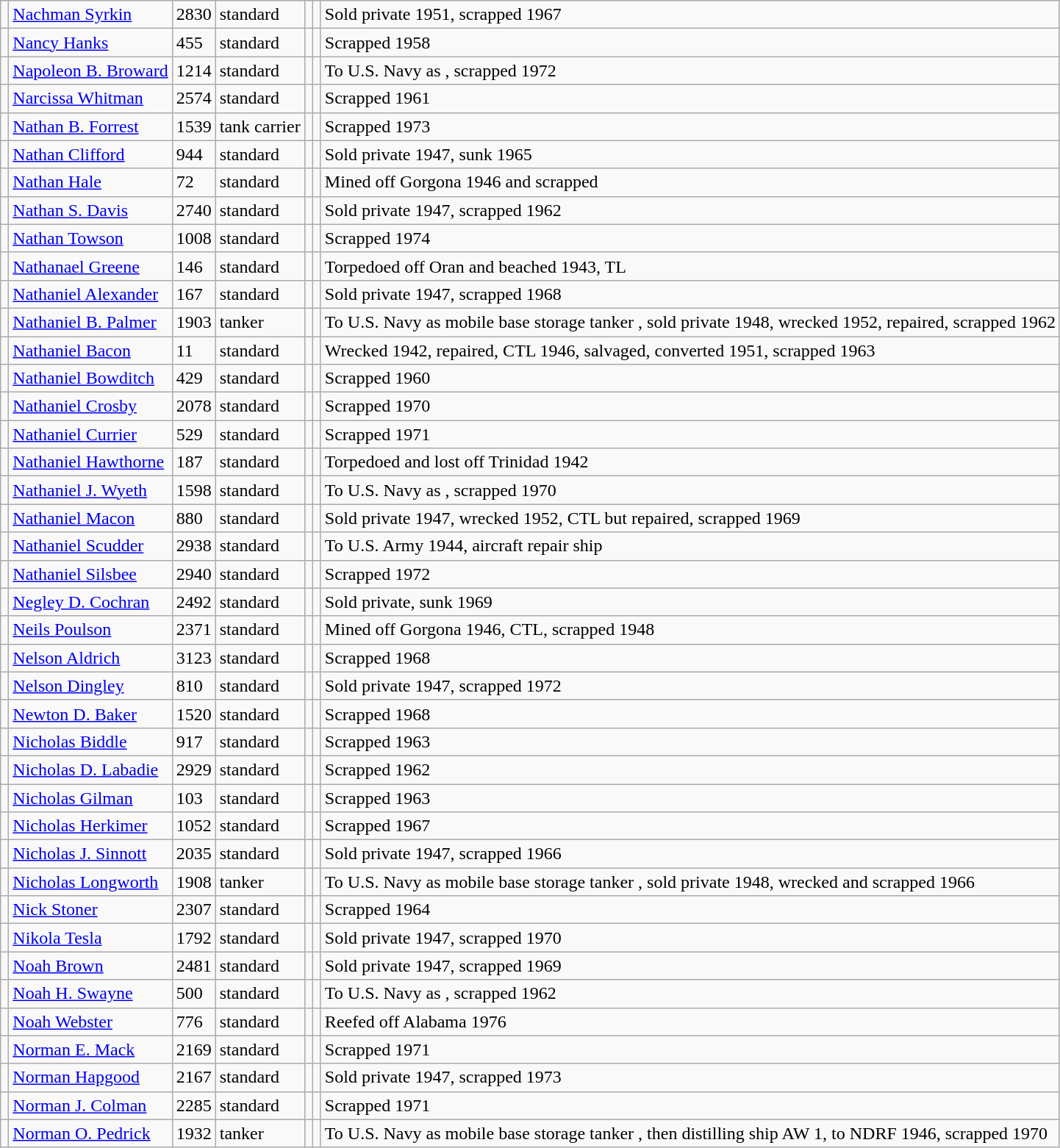<table class="wikitable sortable sticky-header">
<tr>
<td></td>
<td><a href='#'>Nachman Syrkin</a></td>
<td>2830</td>
<td>standard</td>
<td></td>
<td></td>
<td>Sold private 1951, scrapped 1967</td>
</tr>
<tr>
<td></td>
<td><a href='#'>Nancy Hanks</a></td>
<td>455</td>
<td>standard</td>
<td></td>
<td></td>
<td>Scrapped 1958</td>
</tr>
<tr>
<td></td>
<td><a href='#'>Napoleon B. Broward</a></td>
<td>1214</td>
<td>standard</td>
<td></td>
<td></td>
<td>To U.S. Navy as , scrapped 1972</td>
</tr>
<tr>
<td></td>
<td><a href='#'>Narcissa Whitman</a></td>
<td>2574</td>
<td>standard</td>
<td></td>
<td></td>
<td>Scrapped 1961</td>
</tr>
<tr>
<td></td>
<td><a href='#'>Nathan B. Forrest</a></td>
<td>1539</td>
<td>tank carrier</td>
<td></td>
<td></td>
<td>Scrapped 1973</td>
</tr>
<tr>
<td></td>
<td><a href='#'>Nathan Clifford</a></td>
<td>944</td>
<td>standard</td>
<td></td>
<td></td>
<td>Sold private 1947, sunk 1965</td>
</tr>
<tr>
<td></td>
<td><a href='#'>Nathan Hale</a></td>
<td>72</td>
<td>standard</td>
<td></td>
<td></td>
<td>Mined off Gorgona 1946 and scrapped</td>
</tr>
<tr>
<td></td>
<td><a href='#'>Nathan S. Davis</a></td>
<td>2740</td>
<td>standard</td>
<td></td>
<td></td>
<td>Sold private 1947, scrapped 1962</td>
</tr>
<tr>
<td></td>
<td><a href='#'>Nathan Towson</a></td>
<td>1008</td>
<td>standard</td>
<td></td>
<td></td>
<td>Scrapped 1974</td>
</tr>
<tr>
<td></td>
<td><a href='#'>Nathanael Greene</a></td>
<td>146</td>
<td>standard</td>
<td></td>
<td></td>
<td>Torpedoed off Oran and beached 1943, TL</td>
</tr>
<tr>
<td></td>
<td><a href='#'>Nathaniel Alexander</a></td>
<td>167</td>
<td>standard</td>
<td></td>
<td></td>
<td>Sold private 1947, scrapped 1968</td>
</tr>
<tr>
<td></td>
<td><a href='#'>Nathaniel B. Palmer</a></td>
<td>1903</td>
<td>tanker</td>
<td></td>
<td></td>
<td>To U.S. Navy as mobile base storage tanker , sold private 1948, wrecked 1952, repaired, scrapped 1962</td>
</tr>
<tr>
<td></td>
<td><a href='#'>Nathaniel Bacon</a></td>
<td>11</td>
<td>standard</td>
<td></td>
<td></td>
<td>Wrecked 1942, repaired, CTL 1946, salvaged, converted 1951, scrapped 1963</td>
</tr>
<tr>
<td></td>
<td><a href='#'>Nathaniel Bowditch</a></td>
<td>429</td>
<td>standard</td>
<td></td>
<td></td>
<td>Scrapped 1960</td>
</tr>
<tr>
<td></td>
<td><a href='#'>Nathaniel Crosby</a></td>
<td>2078</td>
<td>standard</td>
<td></td>
<td></td>
<td>Scrapped 1970</td>
</tr>
<tr>
<td></td>
<td><a href='#'>Nathaniel Currier</a></td>
<td>529</td>
<td>standard</td>
<td></td>
<td></td>
<td>Scrapped 1971</td>
</tr>
<tr>
<td></td>
<td><a href='#'>Nathaniel Hawthorne</a></td>
<td>187</td>
<td>standard</td>
<td></td>
<td></td>
<td>Torpedoed and lost off Trinidad 1942</td>
</tr>
<tr>
<td></td>
<td><a href='#'>Nathaniel J. Wyeth</a></td>
<td>1598</td>
<td>standard</td>
<td></td>
<td></td>
<td>To U.S. Navy as , scrapped 1970</td>
</tr>
<tr>
<td></td>
<td><a href='#'>Nathaniel Macon</a></td>
<td>880</td>
<td>standard</td>
<td></td>
<td></td>
<td>Sold private 1947, wrecked 1952, CTL but repaired, scrapped 1969</td>
</tr>
<tr>
<td></td>
<td><a href='#'>Nathaniel Scudder</a></td>
<td>2938</td>
<td>standard</td>
<td></td>
<td></td>
<td>To U.S. Army 1944, aircraft repair ship </td>
</tr>
<tr>
<td></td>
<td><a href='#'>Nathaniel Silsbee</a></td>
<td>2940</td>
<td>standard</td>
<td></td>
<td></td>
<td>Scrapped 1972</td>
</tr>
<tr>
<td></td>
<td><a href='#'>Negley D. Cochran</a></td>
<td>2492</td>
<td>standard</td>
<td></td>
<td></td>
<td>Sold private, sunk 1969</td>
</tr>
<tr>
<td></td>
<td><a href='#'>Neils Poulson</a></td>
<td>2371</td>
<td>standard</td>
<td></td>
<td></td>
<td>Mined off Gorgona 1946, CTL, scrapped 1948</td>
</tr>
<tr>
<td></td>
<td><a href='#'>Nelson Aldrich</a></td>
<td>3123</td>
<td>standard</td>
<td></td>
<td></td>
<td>Scrapped 1968</td>
</tr>
<tr>
<td></td>
<td><a href='#'>Nelson Dingley</a></td>
<td>810</td>
<td>standard</td>
<td></td>
<td></td>
<td>Sold private 1947, scrapped 1972</td>
</tr>
<tr>
<td></td>
<td><a href='#'>Newton D. Baker</a></td>
<td>1520</td>
<td>standard</td>
<td></td>
<td></td>
<td>Scrapped 1968</td>
</tr>
<tr>
<td></td>
<td><a href='#'>Nicholas Biddle</a></td>
<td>917</td>
<td>standard</td>
<td></td>
<td></td>
<td>Scrapped 1963</td>
</tr>
<tr>
<td></td>
<td><a href='#'>Nicholas D. Labadie</a></td>
<td>2929</td>
<td>standard</td>
<td></td>
<td></td>
<td>Scrapped 1962</td>
</tr>
<tr>
<td></td>
<td><a href='#'>Nicholas Gilman</a></td>
<td>103</td>
<td>standard</td>
<td></td>
<td></td>
<td>Scrapped 1963</td>
</tr>
<tr>
<td></td>
<td><a href='#'>Nicholas Herkimer</a></td>
<td>1052</td>
<td>standard</td>
<td></td>
<td></td>
<td>Scrapped 1967</td>
</tr>
<tr>
<td></td>
<td><a href='#'>Nicholas J. Sinnott</a></td>
<td>2035</td>
<td>standard</td>
<td></td>
<td></td>
<td>Sold private 1947, scrapped 1966</td>
</tr>
<tr>
<td></td>
<td><a href='#'>Nicholas Longworth</a></td>
<td>1908</td>
<td>tanker</td>
<td></td>
<td></td>
<td>To U.S. Navy as mobile base storage tanker , sold private 1948, wrecked and scrapped 1966</td>
</tr>
<tr>
<td></td>
<td><a href='#'>Nick Stoner</a></td>
<td>2307</td>
<td>standard</td>
<td></td>
<td></td>
<td>Scrapped 1964</td>
</tr>
<tr>
<td></td>
<td><a href='#'>Nikola Tesla</a></td>
<td>1792</td>
<td>standard</td>
<td></td>
<td></td>
<td>Sold private 1947, scrapped 1970</td>
</tr>
<tr>
<td></td>
<td><a href='#'>Noah Brown</a></td>
<td>2481</td>
<td>standard</td>
<td></td>
<td></td>
<td>Sold private 1947, scrapped 1969</td>
</tr>
<tr>
<td></td>
<td><a href='#'>Noah H. Swayne</a></td>
<td>500</td>
<td>standard</td>
<td></td>
<td></td>
<td>To U.S. Navy as , scrapped 1962</td>
</tr>
<tr>
<td></td>
<td><a href='#'>Noah Webster</a></td>
<td>776</td>
<td>standard</td>
<td></td>
<td></td>
<td>Reefed off Alabama 1976</td>
</tr>
<tr>
<td></td>
<td><a href='#'>Norman E. Mack</a></td>
<td>2169</td>
<td>standard</td>
<td></td>
<td></td>
<td>Scrapped 1971</td>
</tr>
<tr>
<td></td>
<td><a href='#'>Norman Hapgood</a></td>
<td>2167</td>
<td>standard</td>
<td></td>
<td></td>
<td>Sold private 1947, scrapped 1973</td>
</tr>
<tr>
<td></td>
<td><a href='#'>Norman J. Colman</a></td>
<td>2285</td>
<td>standard</td>
<td></td>
<td></td>
<td>Scrapped 1971</td>
</tr>
<tr>
<td></td>
<td><a href='#'>Norman O. Pedrick</a></td>
<td>1932</td>
<td>tanker</td>
<td></td>
<td></td>
<td>To U.S. Navy as mobile base storage tanker , then distilling ship AW 1, to NDRF 1946, scrapped 1970</td>
</tr>
</table>
